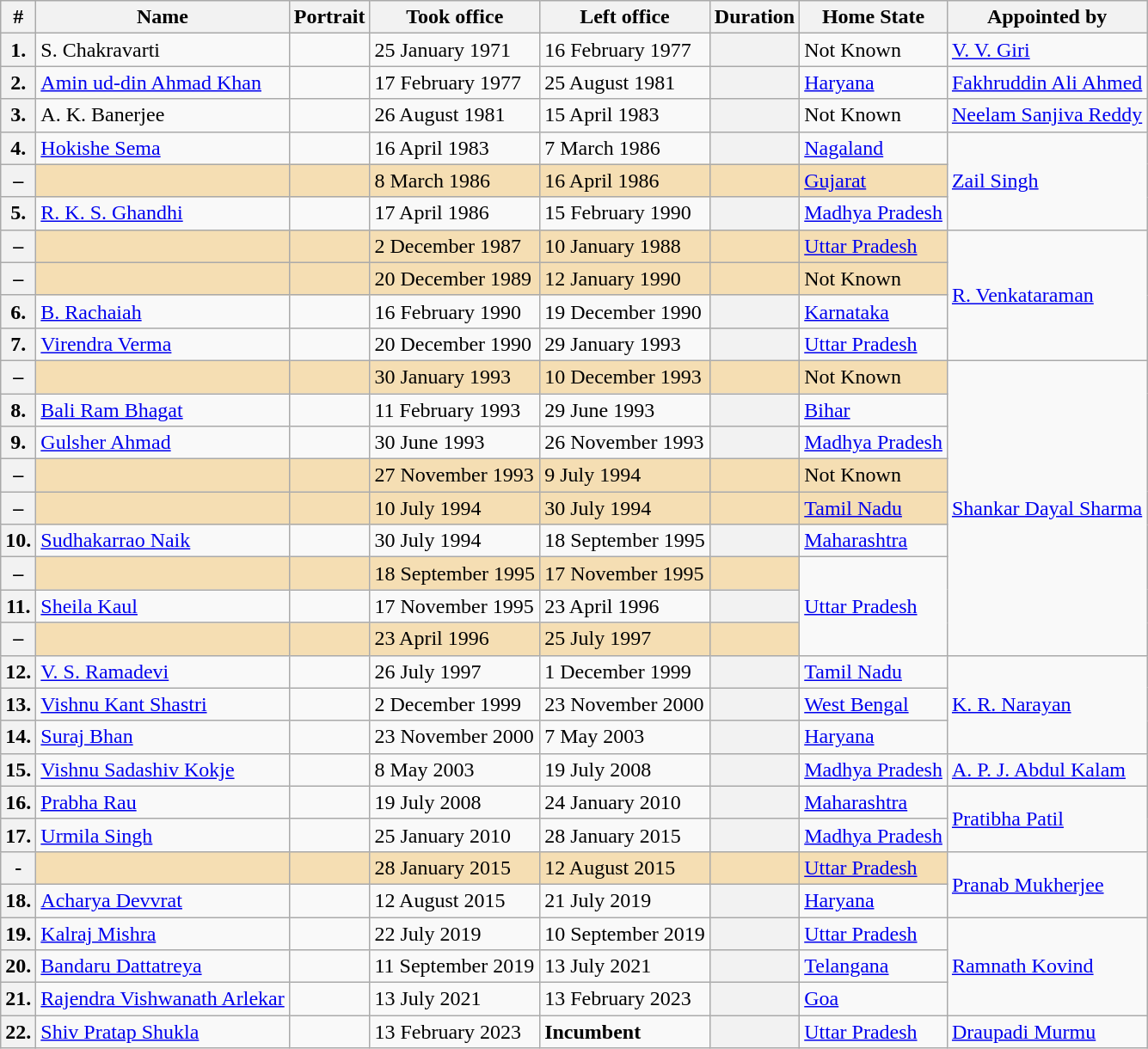<table class="wikitable sortable">
<tr>
<th>#</th>
<th>Name</th>
<th><strong>Portrait</strong></th>
<th>Took office</th>
<th>Left office</th>
<th><strong>Duration</strong></th>
<th>Home State</th>
<th>Appointed by</th>
</tr>
<tr>
<th>1.</th>
<td>S. Chakravarti</td>
<td></td>
<td>25 January 1971</td>
<td>16 February 1977</td>
<th><strong></strong></th>
<td>Not Known</td>
<td><a href='#'>V. V. Giri</a></td>
</tr>
<tr>
<th>2.</th>
<td><a href='#'>Amin ud-din Ahmad Khan</a><br></td>
<td></td>
<td>17 February 1977</td>
<td>25 August 1981</td>
<th><strong></strong></th>
<td><a href='#'>Haryana</a></td>
<td><a href='#'>Fakhruddin Ali Ahmed</a></td>
</tr>
<tr>
<th>3.</th>
<td>A. K. Banerjee</td>
<td></td>
<td>26 August 1981</td>
<td>15 April 1983</td>
<th><strong></strong></th>
<td>Not Known</td>
<td><a href='#'>Neelam Sanjiva Reddy</a></td>
</tr>
<tr>
<th>4.</th>
<td><a href='#'>Hokishe Sema</a><br></td>
<td></td>
<td>16 April 1983</td>
<td>7 March 1986</td>
<th><strong></strong></th>
<td><a href='#'>Nagaland</a></td>
<td rowspan=3><a href='#'>Zail Singh</a></td>
</tr>
<tr>
<th>–</th>
<td bgcolor=wheat><br></td>
<td bgcolor="wheat"></td>
<td bgcolor="wheat">8 March 1986</td>
<td bgcolor="wheat">16 April 1986</td>
<td bgcolor="wheat"><strong></strong></td>
<td bgcolor="wheat"><a href='#'>Gujarat</a></td>
</tr>
<tr>
<th>5.</th>
<td><a href='#'>R. K. S. Ghandhi</a><br></td>
<td></td>
<td>17 April 1986</td>
<td>15 February 1990</td>
<th><strong></strong></th>
<td><a href='#'>Madhya Pradesh</a></td>
</tr>
<tr>
<th>–</th>
<td bgcolor=wheat> <br></td>
<td bgcolor="wheat"></td>
<td bgcolor="wheat">2 December 1987</td>
<td bgcolor="wheat">10 January 1988</td>
<td bgcolor="wheat"><strong></strong></td>
<td bgcolor="wheat"><a href='#'>Uttar Pradesh</a></td>
<td rowspan=4><a href='#'>R. Venkataraman</a></td>
</tr>
<tr>
<th>–</th>
<td bgcolor=wheat></td>
<td bgcolor="wheat"></td>
<td bgcolor="wheat">20 December 1989</td>
<td bgcolor="wheat">12 January 1990</td>
<td bgcolor="wheat"><strong></strong></td>
<td bgcolor="wheat">Not Known</td>
</tr>
<tr>
<th>6.</th>
<td><a href='#'>B. Rachaiah</a><br></td>
<td></td>
<td>16 February 1990</td>
<td>19 December 1990</td>
<th><strong></strong></th>
<td><a href='#'>Karnataka</a></td>
</tr>
<tr>
<th>7.</th>
<td><a href='#'>Virendra Verma</a><br></td>
<td></td>
<td>20 December 1990</td>
<td>29 January 1993</td>
<th><strong></strong></th>
<td><a href='#'>Uttar Pradesh</a></td>
</tr>
<tr>
<th>–</th>
<td bgcolor=wheat> <br></td>
<td bgcolor="wheat"></td>
<td bgcolor="wheat">30 January 1993</td>
<td bgcolor="wheat">10 December 1993</td>
<td bgcolor="wheat"><strong></strong></td>
<td bgcolor="wheat">Not Known</td>
<td rowspan=9><a href='#'>Shankar Dayal Sharma</a></td>
</tr>
<tr>
<th>8.</th>
<td><a href='#'>Bali Ram Bhagat</a><br></td>
<td></td>
<td>11 February 1993</td>
<td>29 June 1993</td>
<th><strong></strong></th>
<td><a href='#'>Bihar</a></td>
</tr>
<tr>
<th>9.</th>
<td><a href='#'>Gulsher Ahmad</a><br></td>
<td></td>
<td>30 June 1993</td>
<td>26 November 1993</td>
<th><strong></strong></th>
<td><a href='#'>Madhya Pradesh</a></td>
</tr>
<tr>
<th>–</th>
<td bgcolor=wheat> <br></td>
<td bgcolor="wheat"></td>
<td bgcolor="wheat">27 November 1993</td>
<td bgcolor="wheat">9 July 1994</td>
<td bgcolor="wheat"><strong></strong></td>
<td bgcolor="wheat">Not Known</td>
</tr>
<tr>
<th>–</th>
<td bgcolor=wheat> <br></td>
<td bgcolor="wheat"></td>
<td bgcolor="wheat">10 July 1994</td>
<td bgcolor="wheat">30 July 1994</td>
<td bgcolor="wheat"><strong></strong></td>
<td bgcolor="wheat"><a href='#'>Tamil Nadu</a></td>
</tr>
<tr>
<th>10.</th>
<td><a href='#'>Sudhakarrao Naik</a><br></td>
<td></td>
<td>30 July 1994</td>
<td>18 September 1995</td>
<th><strong></strong></th>
<td><a href='#'>Maharashtra</a></td>
</tr>
<tr>
<th>–</th>
<td bgcolor=wheat> <br></td>
<td bgcolor="wheat"></td>
<td bgcolor="wheat">18 September 1995</td>
<td bgcolor="wheat">17 November 1995</td>
<td bgcolor="wheat"><strong></strong></td>
<td rowspan=3><a href='#'>Uttar Pradesh</a></td>
</tr>
<tr>
<th>11.</th>
<td><a href='#'>Sheila Kaul</a><br></td>
<td></td>
<td>17 November 1995</td>
<td>23 April 1996</td>
<th><strong></strong></th>
</tr>
<tr>
<th>–</th>
<td bgcolor=wheat> <br></td>
<td bgcolor="wheat"></td>
<td bgcolor="wheat">23 April 1996</td>
<td bgcolor="wheat">25 July 1997</td>
<td bgcolor="wheat"><strong></strong></td>
</tr>
<tr>
<th>12.</th>
<td><a href='#'>V. S. Ramadevi</a><br></td>
<td></td>
<td>26 July 1997</td>
<td>1 December 1999</td>
<th><strong></strong></th>
<td><a href='#'>Tamil Nadu</a></td>
<td rowspan=3><a href='#'>K. R. Narayan</a></td>
</tr>
<tr>
<th>13.</th>
<td><a href='#'>Vishnu Kant Shastri</a><br></td>
<td></td>
<td>2 December 1999</td>
<td>23 November 2000</td>
<th><strong></strong></th>
<td><a href='#'>West Bengal</a></td>
</tr>
<tr>
<th>14.</th>
<td><a href='#'>Suraj Bhan</a><br></td>
<td></td>
<td>23 November 2000</td>
<td>7 May 2003</td>
<th><strong></strong></th>
<td><a href='#'>Haryana</a></td>
</tr>
<tr>
<th>15.</th>
<td><a href='#'>Vishnu Sadashiv Kokje</a><br></td>
<td></td>
<td>8 May 2003</td>
<td>19 July 2008</td>
<th><strong></strong></th>
<td><a href='#'>Madhya Pradesh</a></td>
<td><a href='#'>A. P. J. Abdul Kalam</a></td>
</tr>
<tr>
<th>16.</th>
<td><a href='#'>Prabha Rau</a><br></td>
<td></td>
<td>19 July 2008</td>
<td>24 January 2010</td>
<th><strong></strong></th>
<td><a href='#'>Maharashtra</a></td>
<td rowspan=2><a href='#'>Pratibha Patil</a></td>
</tr>
<tr>
<th>17.</th>
<td><a href='#'>Urmila Singh</a><br></td>
<td></td>
<td>25 January 2010</td>
<td>28 January 2015</td>
<th><strong></strong></th>
<td><a href='#'>Madhya Pradesh</a></td>
</tr>
<tr>
<th>-</th>
<td bgcolor=wheat> <br></td>
<td bgcolor="wheat"></td>
<td bgcolor="wheat">28 January 2015</td>
<td bgcolor="wheat">12 August 2015</td>
<td bgcolor="wheat"><strong></strong></td>
<td bgcolor="wheat"><a href='#'>Uttar Pradesh</a></td>
<td rowspan=2><a href='#'>Pranab Mukherjee</a></td>
</tr>
<tr>
<th>18.</th>
<td><a href='#'>Acharya Devvrat</a><br></td>
<td></td>
<td>12 August 2015</td>
<td>21 July 2019</td>
<th><br><strong></strong></th>
<td><a href='#'>Haryana</a></td>
</tr>
<tr>
<th>19.</th>
<td><a href='#'>Kalraj Mishra</a><br></td>
<td></td>
<td>22 July 2019</td>
<td>10 September 2019</td>
<th><strong></strong></th>
<td><a href='#'>Uttar Pradesh</a></td>
<td rowspan=3><a href='#'>Ramnath Kovind</a></td>
</tr>
<tr>
<th>20.</th>
<td><a href='#'>Bandaru Dattatreya</a><br></td>
<td></td>
<td>11 September 2019</td>
<td>13 July 2021</td>
<th><strong></strong></th>
<td><a href='#'>Telangana</a></td>
</tr>
<tr>
<th>21.</th>
<td><a href='#'> Rajendra Vishwanath Arlekar</a><br></td>
<td></td>
<td>13 July 2021</td>
<td>13 February 2023</td>
<th><strong></strong></th>
<td><a href='#'>Goa</a></td>
</tr>
<tr>
<th>22.</th>
<td><a href='#'>Shiv Pratap Shukla</a><br></td>
<td></td>
<td>13 February 2023</td>
<td><strong>Incumbent</strong></td>
<th><strong></strong></th>
<td><a href='#'>Uttar Pradesh</a></td>
<td><a href='#'>Draupadi Murmu</a></td>
</tr>
</table>
